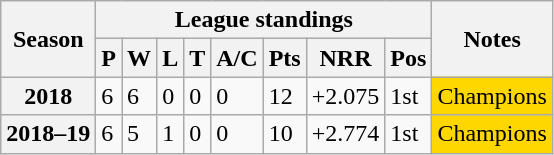<table class="wikitable sortable">
<tr>
<th scope="col" rowspan="2">Season</th>
<th scope="col" colspan="8">League standings</th>
<th scope="col" rowspan="2">Notes</th>
</tr>
<tr>
<th scope="col">P</th>
<th scope="col">W</th>
<th scope="col">L</th>
<th scope="col">T</th>
<th scope="col">A/C</th>
<th scope="col">Pts</th>
<th scope="col">NRR</th>
<th scope="col">Pos</th>
</tr>
<tr>
<th scope="row">2018</th>
<td>6</td>
<td>6</td>
<td>0</td>
<td>0</td>
<td>0</td>
<td>12</td>
<td>+2.075</td>
<td>1st</td>
<td style="background: gold;">Champions</td>
</tr>
<tr>
<th scope="row">2018–19</th>
<td>6</td>
<td>5</td>
<td>1</td>
<td>0</td>
<td>0</td>
<td>10</td>
<td>+2.774</td>
<td>1st</td>
<td style="background: gold;">Champions</td>
</tr>
</table>
